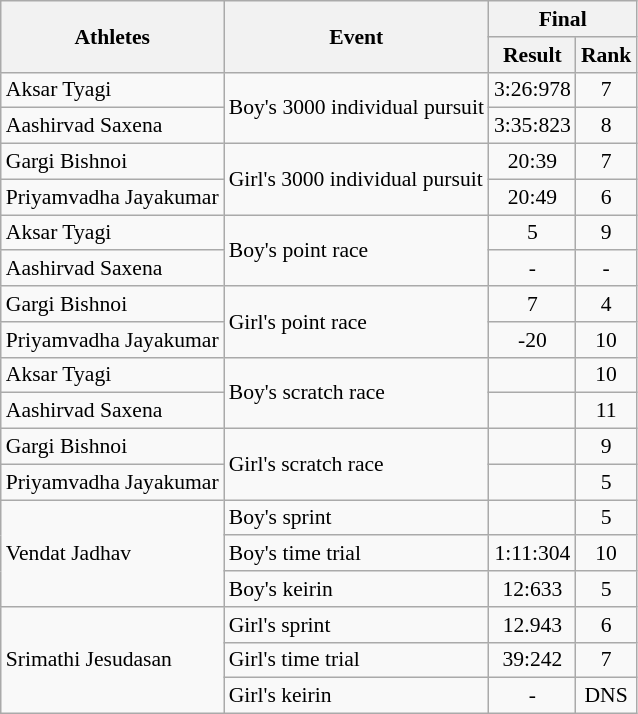<table class=wikitable style="text-align:center; font-size:90%">
<tr>
<th rowspan=2>Athletes</th>
<th rowspan=2>Event</th>
<th colspan=2>Final</th>
</tr>
<tr>
<th>Result</th>
<th>Rank</th>
</tr>
<tr>
<td align="left">Aksar Tyagi</td>
<td align="left" rowspan="2">Boy's 3000 individual pursuit</td>
<td>3:26:978</td>
<td>7</td>
</tr>
<tr>
<td align="left">Aashirvad Saxena</td>
<td>3:35:823</td>
<td>8</td>
</tr>
<tr>
<td align="left">Gargi Bishnoi</td>
<td align="left" rowspan="2">Girl's 3000 individual pursuit</td>
<td>20:39</td>
<td>7</td>
</tr>
<tr>
<td align="left">Priyamvadha Jayakumar</td>
<td>20:49</td>
<td>6</td>
</tr>
<tr>
<td align="left">Aksar Tyagi</td>
<td align="left" rowspan="2">Boy's point race</td>
<td>5</td>
<td>9</td>
</tr>
<tr>
<td align="left">Aashirvad Saxena</td>
<td>-</td>
<td>-</td>
</tr>
<tr>
<td align="left">Gargi Bishnoi</td>
<td align="left" rowspan="2">Girl's point race</td>
<td>7</td>
<td>4</td>
</tr>
<tr>
<td align="left">Priyamvadha Jayakumar</td>
<td>-20</td>
<td>10</td>
</tr>
<tr>
<td align="left">Aksar Tyagi</td>
<td align="left" rowspan="2">Boy's scratch race</td>
<td></td>
<td>10</td>
</tr>
<tr>
<td align="left">Aashirvad Saxena</td>
<td></td>
<td>11</td>
</tr>
<tr>
<td align="left">Gargi Bishnoi</td>
<td align="left" rowspan="2">Girl's scratch race</td>
<td></td>
<td>9</td>
</tr>
<tr>
<td align="left">Priyamvadha Jayakumar</td>
<td></td>
<td>5</td>
</tr>
<tr>
<td align="left" rowspan="3">Vendat Jadhav</td>
<td align="left">Boy's sprint</td>
<td></td>
<td>5</td>
</tr>
<tr>
<td align="left">Boy's time trial</td>
<td>1:11:304</td>
<td>10</td>
</tr>
<tr>
<td align="left">Boy's keirin</td>
<td>12:633</td>
<td>5</td>
</tr>
<tr>
<td align="left" rowspan="3">Srimathi Jesudasan</td>
<td align="left">Girl's sprint</td>
<td>12.943</td>
<td>6</td>
</tr>
<tr>
<td align="left">Girl's time trial</td>
<td>39:242</td>
<td>7</td>
</tr>
<tr>
<td align="left">Girl's keirin</td>
<td>-</td>
<td>DNS</td>
</tr>
</table>
